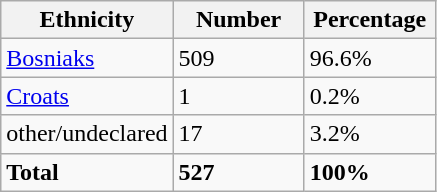<table class="wikitable">
<tr>
<th width="100px">Ethnicity</th>
<th width="80px">Number</th>
<th width="80px">Percentage</th>
</tr>
<tr>
<td><a href='#'>Bosniaks</a></td>
<td>509</td>
<td>96.6%</td>
</tr>
<tr>
<td><a href='#'>Croats</a></td>
<td>1</td>
<td>0.2%</td>
</tr>
<tr>
<td>other/undeclared</td>
<td>17</td>
<td>3.2%</td>
</tr>
<tr>
<td><strong>Total</strong></td>
<td><strong>527</strong></td>
<td><strong>100%</strong></td>
</tr>
</table>
